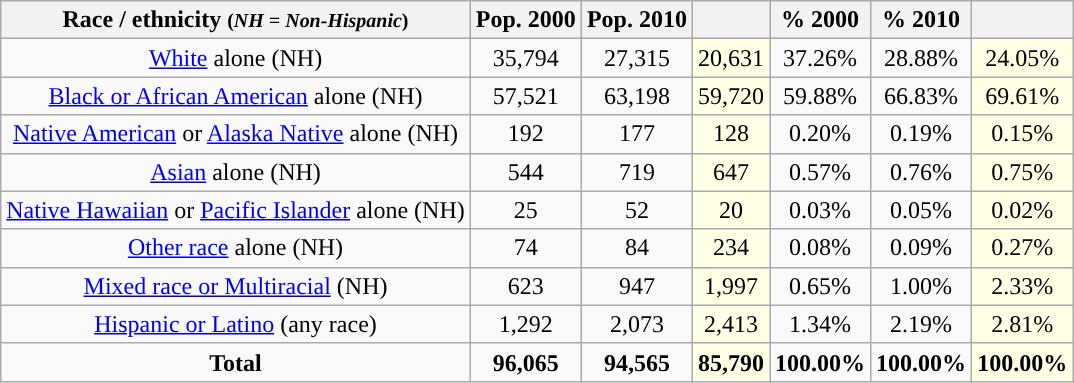<table class="wikitable" style="text-align:center;">
<tr>
<th>Race / ethnicity <small>(<em>NH = Non-Hispanic</em>)</small></th>
<th>Pop. 2000</th>
<th>Pop. 2010</th>
<th></th>
<th>% 2000</th>
<th>% 2010</th>
<th></th>
</tr>
<tr>
<td><a href='#'>White</a> alone (NH)</td>
<td>35,794</td>
<td>27,315</td>
<td style='background: #ffffe6;'>20,631</td>
<td>37.26%</td>
<td>28.88%</td>
<td style='background: #ffffe6;'>24.05%</td>
</tr>
<tr>
<td><a href='#'>Black or African American</a> alone (NH)</td>
<td>57,521</td>
<td>63,198</td>
<td style='background: #ffffe6;'>59,720</td>
<td>59.88%</td>
<td>66.83%</td>
<td style='background: #ffffe6;'>69.61%</td>
</tr>
<tr>
<td><a href='#'>Native American</a> or <a href='#'>Alaska Native</a> alone (NH)</td>
<td>192</td>
<td>177</td>
<td style='background: #ffffe6;'>128</td>
<td>0.20%</td>
<td>0.19%</td>
<td style='background: #ffffe6;'>0.15%</td>
</tr>
<tr>
<td><a href='#'>Asian</a> alone (NH)</td>
<td>544</td>
<td>719</td>
<td style='background: #ffffe6;'>647</td>
<td>0.57%</td>
<td>0.76%</td>
<td style='background: #ffffe6;'>0.75%</td>
</tr>
<tr>
<td><a href='#'>Native Hawaiian</a> or <a href='#'>Pacific Islander</a> alone (NH)</td>
<td>25</td>
<td>52</td>
<td style='background: #ffffe6;'>20</td>
<td>0.03%</td>
<td>0.05%</td>
<td style='background: #ffffe6;'>0.02%</td>
</tr>
<tr>
<td><a href='#'>Other race</a> alone (NH)</td>
<td>74</td>
<td>84</td>
<td style='background: #ffffe6;'>234</td>
<td>0.08%</td>
<td>0.09%</td>
<td style='background: #ffffe6;'>0.27%</td>
</tr>
<tr>
<td><a href='#'>Mixed race or Multiracial</a> (NH)</td>
<td>623</td>
<td>947</td>
<td style='background: #ffffe6;'>1,997</td>
<td>0.65%</td>
<td>1.00%</td>
<td style='background: #ffffe6;'>2.33%</td>
</tr>
<tr>
<td><a href='#'>Hispanic or Latino</a> (any race)</td>
<td>1,292</td>
<td>2,073</td>
<td style='background: #ffffe6;'>2,413</td>
<td>1.34%</td>
<td>2.19%</td>
<td style='background: #ffffe6;'>2.81%</td>
</tr>
<tr>
<td><strong>Total</strong></td>
<td><strong>96,065</strong></td>
<td><strong>94,565</strong></td>
<td style='background: #ffffe6;'><strong>85,790</strong></td>
<td><strong>100.00%</strong></td>
<td><strong>100.00%</strong></td>
<td style='background: #ffffe6;'><strong>100.00%</strong></td>
</tr>
</table>
